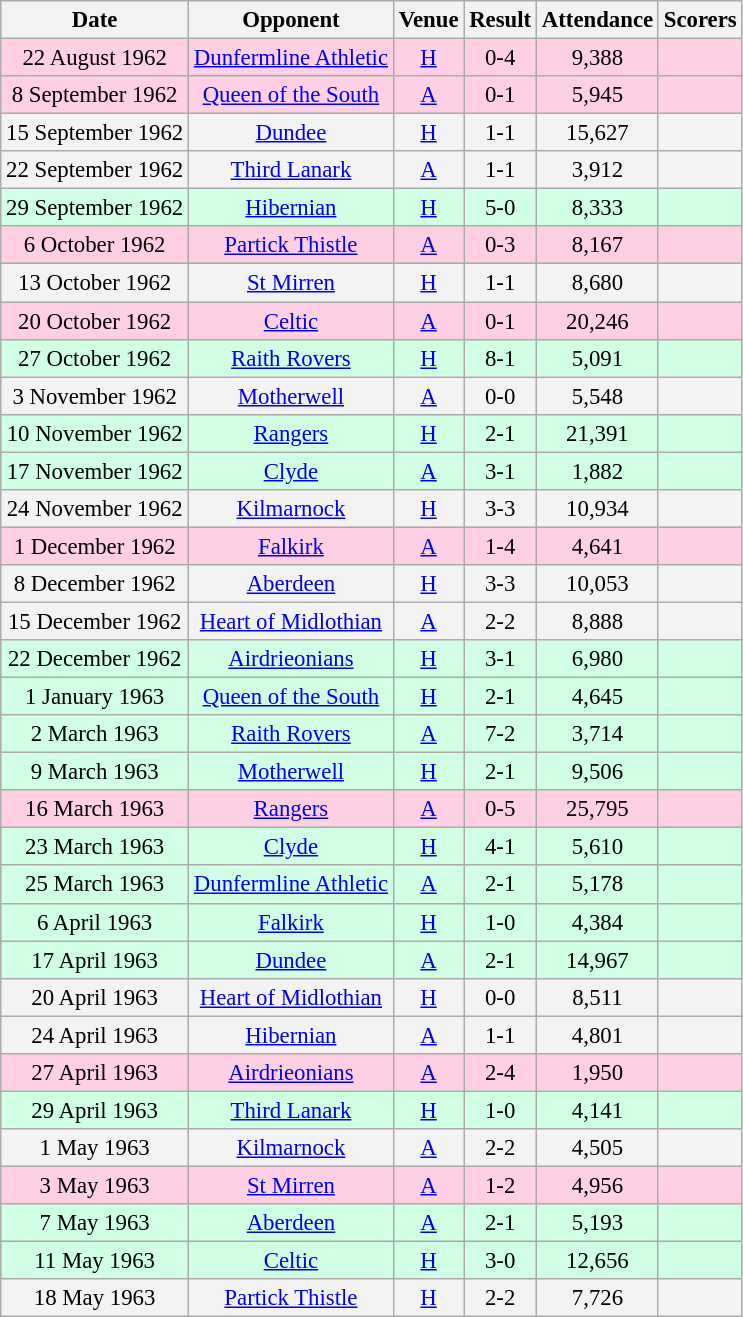<table class="wikitable sortable" style="font-size:95%; text-align:center">
<tr>
<th>Date</th>
<th>Opponent</th>
<th>Venue</th>
<th>Result</th>
<th>Attendance</th>
<th>Scorers</th>
</tr>
<tr bgcolor = "#ffd0e3">
<td>22 August 1962</td>
<td><a href='#'>Dunfermline Athletic</a></td>
<td><a href='#'>H</a></td>
<td>0-4</td>
<td>9,388</td>
<td></td>
</tr>
<tr bgcolor = "#ffd0e3">
<td>8 September 1962</td>
<td><a href='#'>Queen of the South</a></td>
<td><a href='#'>A</a></td>
<td>0-1</td>
<td>5,945</td>
<td></td>
</tr>
<tr bgcolor = "#f3f3f3">
<td>15 September 1962</td>
<td><a href='#'>Dundee</a></td>
<td><a href='#'>H</a></td>
<td>1-1</td>
<td>15,627</td>
<td></td>
</tr>
<tr bgcolor = "#f3f3f3">
<td>22 September 1962</td>
<td><a href='#'>Third Lanark</a></td>
<td><a href='#'>A</a></td>
<td>1-1</td>
<td>3,912</td>
<td></td>
</tr>
<tr bgcolor = "#d0ffe3">
<td>29 September 1962</td>
<td><a href='#'>Hibernian</a></td>
<td><a href='#'>H</a></td>
<td>5-0</td>
<td>8,333</td>
<td></td>
</tr>
<tr bgcolor = "#ffd0e3">
<td>6 October 1962</td>
<td><a href='#'>Partick Thistle</a></td>
<td><a href='#'>A</a></td>
<td>0-3</td>
<td>8,167</td>
<td></td>
</tr>
<tr bgcolor = "#f3f3f3">
<td>13 October 1962</td>
<td><a href='#'>St Mirren</a></td>
<td><a href='#'>H</a></td>
<td>1-1</td>
<td>8,680</td>
<td></td>
</tr>
<tr bgcolor = "#ffd0e3">
<td>20 October 1962</td>
<td><a href='#'>Celtic</a></td>
<td><a href='#'>A</a></td>
<td>0-1</td>
<td>20,246</td>
<td></td>
</tr>
<tr bgcolor = "#d0ffe3">
<td>27 October 1962</td>
<td><a href='#'>Raith Rovers</a></td>
<td><a href='#'>H</a></td>
<td>8-1</td>
<td>5,091</td>
<td></td>
</tr>
<tr bgcolor = "#f3f3f3">
<td>3 November 1962</td>
<td><a href='#'>Motherwell</a></td>
<td><a href='#'>A</a></td>
<td>0-0</td>
<td>5,548</td>
<td></td>
</tr>
<tr bgcolor = "#d0ffe3">
<td>10 November 1962</td>
<td><a href='#'>Rangers</a></td>
<td><a href='#'>H</a></td>
<td>2-1</td>
<td>21,391</td>
<td></td>
</tr>
<tr bgcolor = "#d0ffe3">
<td>17 November 1962</td>
<td><a href='#'>Clyde</a></td>
<td><a href='#'>A</a></td>
<td>3-1</td>
<td>1,882</td>
<td></td>
</tr>
<tr bgcolor = "#f3f3f3">
<td>24 November 1962</td>
<td><a href='#'>Kilmarnock</a></td>
<td><a href='#'>H</a></td>
<td>3-3</td>
<td>10,934</td>
<td></td>
</tr>
<tr bgcolor = "#ffd0e3">
<td>1 December 1962</td>
<td><a href='#'>Falkirk</a></td>
<td><a href='#'>A</a></td>
<td>1-4</td>
<td>4,641</td>
<td></td>
</tr>
<tr bgcolor = "#f3f3f3">
<td>8 December 1962</td>
<td><a href='#'>Aberdeen</a></td>
<td><a href='#'>H</a></td>
<td>3-3</td>
<td>10,053</td>
<td></td>
</tr>
<tr bgcolor = "#f3f3f3">
<td>15 December 1962</td>
<td><a href='#'>Heart of Midlothian</a></td>
<td><a href='#'>A</a></td>
<td>2-2</td>
<td>8,888</td>
<td></td>
</tr>
<tr bgcolor = "#d0ffe3">
<td>22 December 1962</td>
<td><a href='#'>Airdrieonians</a></td>
<td><a href='#'>H</a></td>
<td>3-1</td>
<td>6,980</td>
<td></td>
</tr>
<tr bgcolor = "#d0ffe3">
<td>1 January 1963</td>
<td><a href='#'>Queen of the South</a></td>
<td><a href='#'>H</a></td>
<td>2-1</td>
<td>4,645</td>
<td></td>
</tr>
<tr bgcolor = "#d0ffe3">
<td>2 March 1963</td>
<td><a href='#'>Raith Rovers</a></td>
<td><a href='#'>A</a></td>
<td>7-2</td>
<td>3,714</td>
<td></td>
</tr>
<tr bgcolor = "#d0ffe3">
<td>9 March 1963</td>
<td><a href='#'>Motherwell</a></td>
<td><a href='#'>H</a></td>
<td>2-1</td>
<td>9,506</td>
<td></td>
</tr>
<tr bgcolor = "#ffd0e3">
<td>16 March 1963</td>
<td><a href='#'>Rangers</a></td>
<td><a href='#'>A</a></td>
<td>0-5</td>
<td>25,795</td>
<td></td>
</tr>
<tr bgcolor = "#d0ffe3">
<td>23 March 1963</td>
<td><a href='#'>Clyde</a></td>
<td><a href='#'>H</a></td>
<td>4-1</td>
<td>5,610</td>
<td></td>
</tr>
<tr bgcolor = "#d0ffe3">
<td>25 March 1963</td>
<td><a href='#'>Dunfermline Athletic</a></td>
<td><a href='#'>A</a></td>
<td>2-1</td>
<td>5,178</td>
<td></td>
</tr>
<tr bgcolor = "#d0ffe3">
<td>6 April 1963</td>
<td><a href='#'>Falkirk</a></td>
<td><a href='#'>H</a></td>
<td>1-0</td>
<td>4,384</td>
<td></td>
</tr>
<tr bgcolor = "#d0ffe3">
<td>17 April 1963</td>
<td><a href='#'>Dundee</a></td>
<td><a href='#'>A</a></td>
<td>2-1</td>
<td>14,967</td>
<td></td>
</tr>
<tr bgcolor = "#f3f3f3">
<td>20 April 1963</td>
<td><a href='#'>Heart of Midlothian</a></td>
<td><a href='#'>H</a></td>
<td>0-0</td>
<td>8,511</td>
<td></td>
</tr>
<tr bgcolor = "#f3f3f3">
<td>24 April 1963</td>
<td><a href='#'>Hibernian</a></td>
<td><a href='#'>A</a></td>
<td>1-1</td>
<td>4,801</td>
<td></td>
</tr>
<tr bgcolor = "#ffd0e3">
<td>27 April 1963</td>
<td><a href='#'>Airdrieonians</a></td>
<td><a href='#'>A</a></td>
<td>2-4</td>
<td>1,950</td>
<td></td>
</tr>
<tr bgcolor = "#d0ffe3">
<td>29 April 1963</td>
<td><a href='#'>Third Lanark</a></td>
<td><a href='#'>H</a></td>
<td>1-0</td>
<td>4,141</td>
<td></td>
</tr>
<tr bgcolor = "#f3f3f3">
<td>1 May 1963</td>
<td><a href='#'>Kilmarnock</a></td>
<td><a href='#'>A</a></td>
<td>2-2</td>
<td>4,505</td>
<td></td>
</tr>
<tr bgcolor = "#ffd0e3">
<td>3 May 1963</td>
<td><a href='#'>St Mirren</a></td>
<td><a href='#'>A</a></td>
<td>1-2</td>
<td>4,956</td>
<td></td>
</tr>
<tr bgcolor = "#d0ffe3">
<td>7 May 1963</td>
<td><a href='#'>Aberdeen</a></td>
<td><a href='#'>A</a></td>
<td>2-1</td>
<td>5,193</td>
<td></td>
</tr>
<tr bgcolor = "#d0ffe3">
<td>11 May 1963</td>
<td><a href='#'>Celtic</a></td>
<td><a href='#'>H</a></td>
<td>3-0</td>
<td>12,656</td>
<td></td>
</tr>
<tr bgcolor = "#f3f3f3">
<td>18 May 1963</td>
<td><a href='#'>Partick Thistle</a></td>
<td><a href='#'>H</a></td>
<td>2-2</td>
<td>7,726</td>
<td></td>
</tr>
</table>
